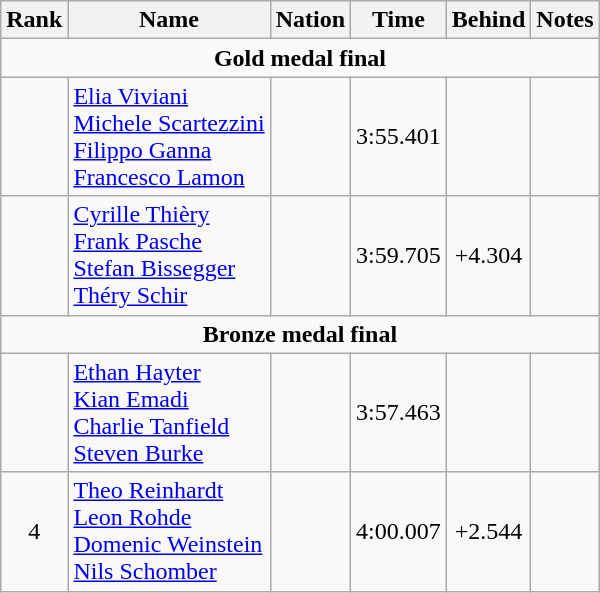<table class="wikitable" style="text-align:center">
<tr>
<th>Rank</th>
<th>Name</th>
<th>Nation</th>
<th>Time</th>
<th>Behind</th>
<th>Notes</th>
</tr>
<tr>
<td colspan="6"><strong>Gold medal final</strong></td>
</tr>
<tr>
<td></td>
<td align=left><a href='#'>Elia Viviani</a><br><a href='#'>Michele Scartezzini</a><br><a href='#'>Filippo Ganna</a><br><a href='#'>Francesco Lamon</a></td>
<td align=left></td>
<td>3:55.401</td>
<td></td>
<td></td>
</tr>
<tr>
<td></td>
<td align=left><a href='#'>Cyrille Thièry</a><br><a href='#'>Frank Pasche</a><br><a href='#'>Stefan Bissegger</a><br><a href='#'>Théry Schir</a></td>
<td align=left></td>
<td>3:59.705</td>
<td>+4.304</td>
<td></td>
</tr>
<tr>
<td colspan="6"><strong>Bronze medal final</strong></td>
</tr>
<tr>
<td></td>
<td align=left><a href='#'>Ethan Hayter</a><br><a href='#'>Kian Emadi</a><br><a href='#'>Charlie Tanfield</a><br><a href='#'>Steven Burke</a></td>
<td align=left></td>
<td>3:57.463</td>
<td></td>
<td></td>
</tr>
<tr>
<td>4</td>
<td align=left><a href='#'>Theo Reinhardt</a><br><a href='#'>Leon Rohde</a><br><a href='#'>Domenic Weinstein</a><br><a href='#'>Nils Schomber</a></td>
<td align=left></td>
<td>4:00.007</td>
<td>+2.544</td>
<td></td>
</tr>
</table>
